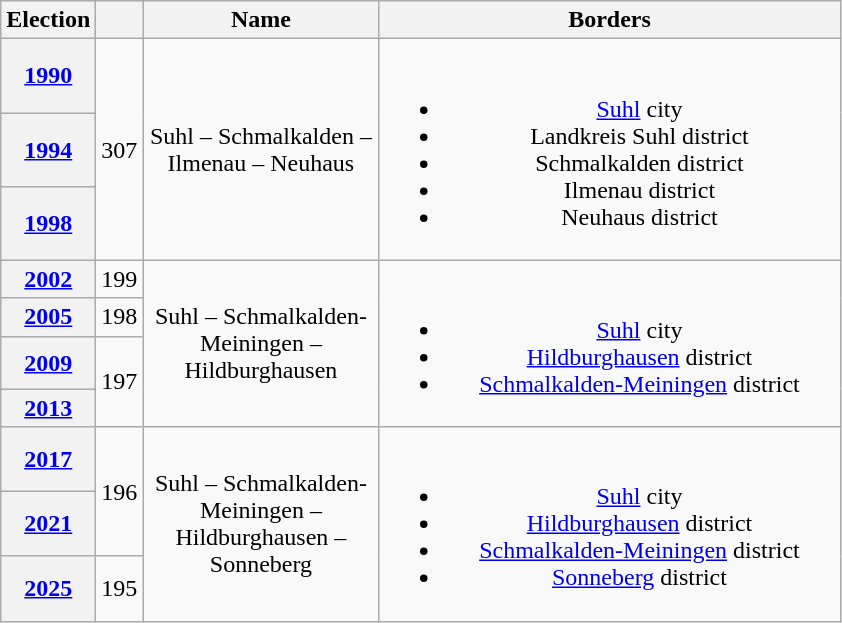<table class=wikitable style="text-align:center">
<tr>
<th>Election</th>
<th></th>
<th width=150px>Name</th>
<th width=300px>Borders</th>
</tr>
<tr>
<th><a href='#'>1990</a></th>
<td rowspan=3>307</td>
<td rowspan=3>Suhl – Schmalkalden – Ilmenau – Neuhaus</td>
<td rowspan=3><br><ul><li><a href='#'>Suhl</a> city</li><li>Landkreis Suhl district</li><li>Schmalkalden district</li><li>Ilmenau district</li><li>Neuhaus district</li></ul></td>
</tr>
<tr>
<th><a href='#'>1994</a></th>
</tr>
<tr>
<th><a href='#'>1998</a></th>
</tr>
<tr>
<th><a href='#'>2002</a></th>
<td>199</td>
<td rowspan=4>Suhl – Schmalkalden-Meiningen – Hildburghausen</td>
<td rowspan=4><br><ul><li><a href='#'>Suhl</a> city</li><li><a href='#'>Hildburghausen</a> district</li><li><a href='#'>Schmalkalden-Meiningen</a> district</li></ul></td>
</tr>
<tr>
<th><a href='#'>2005</a></th>
<td>198</td>
</tr>
<tr>
<th><a href='#'>2009</a></th>
<td rowspan=2>197</td>
</tr>
<tr>
<th><a href='#'>2013</a></th>
</tr>
<tr>
<th><a href='#'>2017</a></th>
<td rowspan=2>196</td>
<td rowspan=3>Suhl – Schmalkalden-Meiningen – Hildburghausen – Sonneberg</td>
<td rowspan=3><br><ul><li><a href='#'>Suhl</a> city</li><li><a href='#'>Hildburghausen</a> district</li><li><a href='#'>Schmalkalden-Meiningen</a> district</li><li><a href='#'>Sonneberg</a> district</li></ul></td>
</tr>
<tr>
<th><a href='#'>2021</a></th>
</tr>
<tr>
<th><a href='#'>2025</a></th>
<td>195</td>
</tr>
</table>
